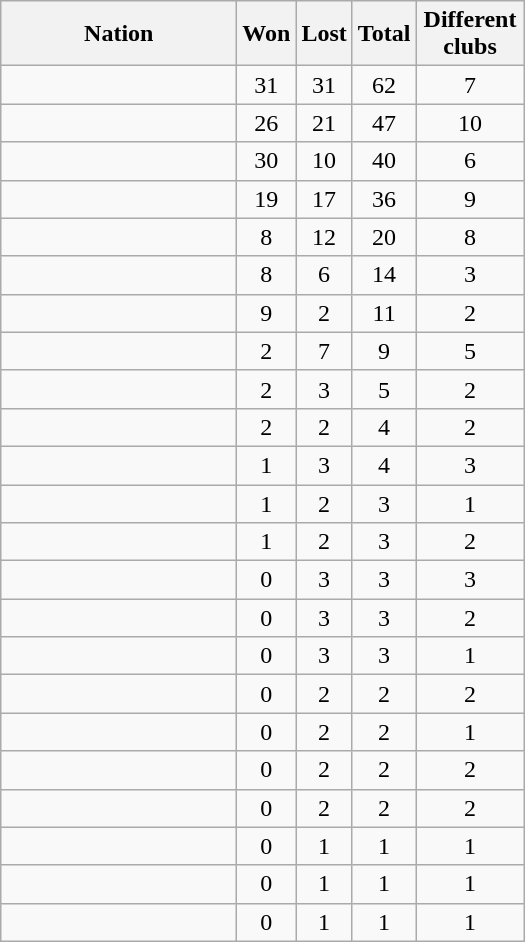<table class="wikitable sortable" width="350">
<tr>
<th width="150">Nation</th>
<th>Won</th>
<th>Lost</th>
<th>Total</th>
<th>Different clubs</th>
</tr>
<tr>
<td></td>
<td align=center>31</td>
<td align=center>31</td>
<td align=center>62</td>
<td align=center>7</td>
</tr>
<tr>
<td></td>
<td align=center>26</td>
<td align=center>21</td>
<td align=center>47</td>
<td align=center>10</td>
</tr>
<tr>
<td></td>
<td align=center>30</td>
<td align=center>10</td>
<td align=center>40</td>
<td align=center>6</td>
</tr>
<tr>
<td></td>
<td align=center>19</td>
<td align=center>17</td>
<td align=center>36</td>
<td align=center>9</td>
</tr>
<tr>
<td></td>
<td align=center>8</td>
<td align=center>12</td>
<td align=center>20</td>
<td align=center>8</td>
</tr>
<tr>
<td></td>
<td align=center>8</td>
<td align=center>6</td>
<td align=center>14</td>
<td align=center>3</td>
</tr>
<tr>
<td></td>
<td align=center>9</td>
<td align=center>2</td>
<td align=center>11</td>
<td align=center>2</td>
</tr>
<tr>
<td></td>
<td align=center>2</td>
<td align=center>7</td>
<td align=center>9</td>
<td align=center>5</td>
</tr>
<tr>
<td></td>
<td align=center>2</td>
<td align=center>3</td>
<td align=center>5</td>
<td align=center>2</td>
</tr>
<tr>
<td></td>
<td align=center>2</td>
<td align=center>2</td>
<td align=center>4</td>
<td align=center>2</td>
</tr>
<tr>
<td></td>
<td align=center>1</td>
<td align=center>3</td>
<td align=center>4</td>
<td align=center>3</td>
</tr>
<tr>
<td></td>
<td align=center>1</td>
<td align=center>2</td>
<td align=center>3</td>
<td align=center>1</td>
</tr>
<tr>
<td></td>
<td align=center>1</td>
<td align=center>2</td>
<td align=center>3</td>
<td align=center>2</td>
</tr>
<tr>
<td></td>
<td align=center>0</td>
<td align=center>3</td>
<td align=center>3</td>
<td align=center>3</td>
</tr>
<tr>
<td></td>
<td align=center>0</td>
<td align=center>3</td>
<td align=center>3</td>
<td align=center>2</td>
</tr>
<tr>
<td></td>
<td align=center>0</td>
<td align=center>3</td>
<td align=center>3</td>
<td align=center>1</td>
</tr>
<tr>
<td></td>
<td align=center>0</td>
<td align=center>2</td>
<td align=center>2</td>
<td align=center>2</td>
</tr>
<tr>
<td></td>
<td align=center>0</td>
<td align=center>2</td>
<td align=center>2</td>
<td align=center>1</td>
</tr>
<tr>
<td></td>
<td align=center>0</td>
<td align=center>2</td>
<td align=center>2</td>
<td align=center>2</td>
</tr>
<tr>
<td></td>
<td align=center>0</td>
<td align=center>2</td>
<td align=center>2</td>
<td align=center>2</td>
</tr>
<tr>
<td></td>
<td align=center>0</td>
<td align=center>1</td>
<td align=center>1</td>
<td align=center>1</td>
</tr>
<tr>
<td></td>
<td align=center>0</td>
<td align=center>1</td>
<td align=center>1</td>
<td align=center>1</td>
</tr>
<tr>
<td></td>
<td align=center>0</td>
<td align=center>1</td>
<td align=center>1</td>
<td align=center>1</td>
</tr>
</table>
